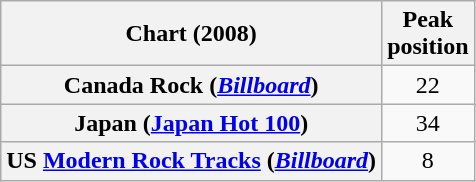<table class="wikitable plainrowheaders" style="text-align:center">
<tr>
<th>Chart (2008)</th>
<th>Peak<br>position</th>
</tr>
<tr>
<th scope="row">Canada Rock (<em><a href='#'>Billboard</a></em>)</th>
<td>22</td>
</tr>
<tr>
<th scope="row">Japan (<a href='#'>Japan Hot 100</a>)</th>
<td>34</td>
</tr>
<tr>
<th scope="row">US <a href='#'>Modern Rock Tracks</a> (<em><a href='#'>Billboard</a></em>)</th>
<td>8</td>
</tr>
</table>
